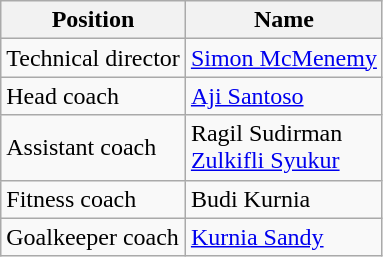<table class="wikitable">
<tr>
<th>Position</th>
<th>Name</th>
</tr>
<tr>
<td>Technical director</td>
<td> <a href='#'>Simon McMenemy</a></td>
</tr>
<tr>
<td>Head coach</td>
<td> <a href='#'>Aji Santoso</a></td>
</tr>
<tr>
<td>Assistant coach</td>
<td> Ragil Sudirman<br> <a href='#'>Zulkifli Syukur</a></td>
</tr>
<tr>
<td>Fitness coach</td>
<td> Budi Kurnia</td>
</tr>
<tr>
<td>Goalkeeper coach</td>
<td> <a href='#'>Kurnia Sandy</a></td>
</tr>
</table>
